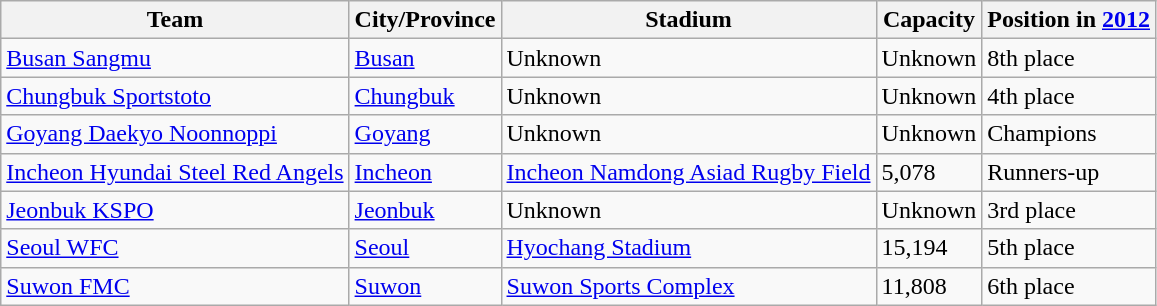<table class="wikitable sortable">
<tr>
<th>Team</th>
<th>City/Province</th>
<th>Stadium</th>
<th>Capacity</th>
<th data-sort-type="number">Position in <a href='#'>2012</a></th>
</tr>
<tr>
<td><a href='#'>Busan Sangmu</a></td>
<td><a href='#'>Busan</a></td>
<td>Unknown</td>
<td>Unknown</td>
<td>8th place</td>
</tr>
<tr>
<td><a href='#'>Chungbuk Sportstoto</a></td>
<td><a href='#'>Chungbuk</a></td>
<td>Unknown</td>
<td>Unknown</td>
<td>4th place</td>
</tr>
<tr>
<td><a href='#'>Goyang Daekyo Noonnoppi</a></td>
<td><a href='#'>Goyang</a></td>
<td>Unknown</td>
<td>Unknown</td>
<td>Champions</td>
</tr>
<tr>
<td><a href='#'>Incheon Hyundai Steel Red Angels</a></td>
<td><a href='#'>Incheon</a></td>
<td><a href='#'>Incheon Namdong Asiad Rugby Field</a></td>
<td>5,078</td>
<td>Runners-up</td>
</tr>
<tr>
<td><a href='#'>Jeonbuk KSPO</a></td>
<td><a href='#'>Jeonbuk</a></td>
<td>Unknown</td>
<td>Unknown</td>
<td>3rd place</td>
</tr>
<tr>
<td><a href='#'>Seoul WFC</a></td>
<td><a href='#'>Seoul</a></td>
<td><a href='#'>Hyochang Stadium</a></td>
<td>15,194</td>
<td>5th place</td>
</tr>
<tr>
<td><a href='#'>Suwon FMC</a></td>
<td><a href='#'>Suwon</a></td>
<td><a href='#'>Suwon Sports Complex</a></td>
<td>11,808</td>
<td>6th place</td>
</tr>
</table>
